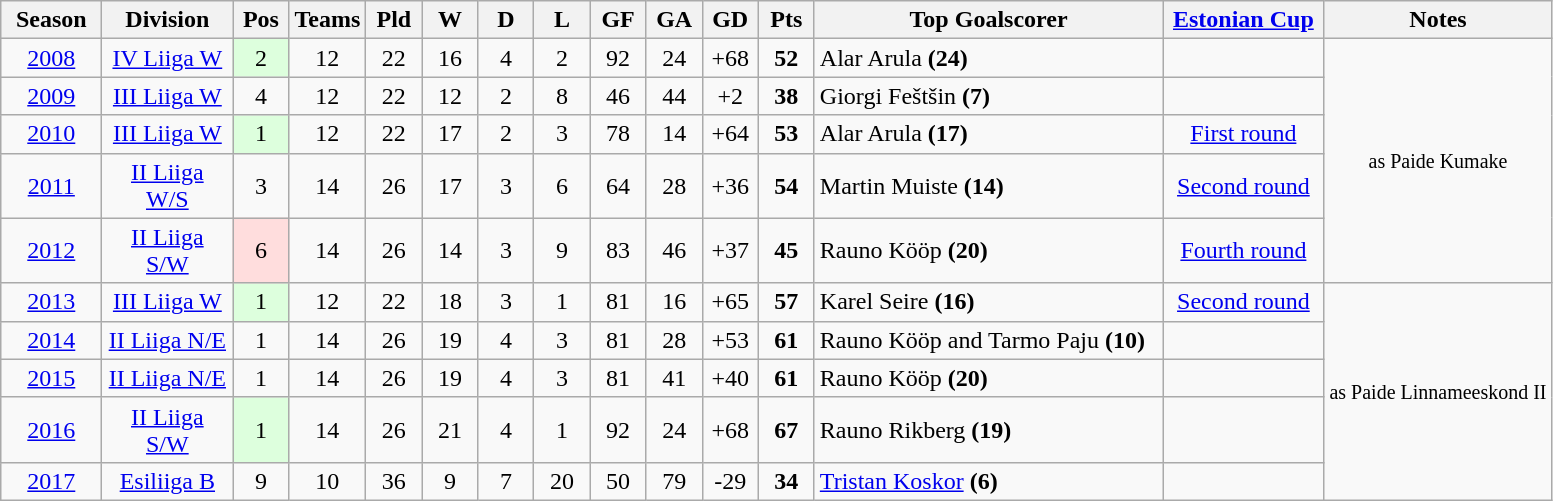<table class="wikitable">
<tr>
<th width=60px>Season</th>
<th width=80px>Division</th>
<th width=30px>Pos</th>
<th width=30px>Teams</th>
<th width=30px>Pld</th>
<th width=30px>W</th>
<th width=30px>D</th>
<th width=30px>L</th>
<th width=30px>GF</th>
<th width=30px>GA</th>
<th width=30px>GD</th>
<th width=30px>Pts</th>
<th width=225px>Top Goalscorer</th>
<th width=100px><a href='#'>Estonian Cup</a></th>
<th>Notes</th>
</tr>
<tr align=center>
<td><a href='#'>2008</a></td>
<td><a href='#'>IV Liiga W</a></td>
<td bgcolor="#DDFFDD">2</td>
<td>12</td>
<td>22</td>
<td>16</td>
<td>4</td>
<td>2</td>
<td>92</td>
<td>24</td>
<td>+68</td>
<td><strong>52</strong></td>
<td align=left>Alar Arula <strong>(24)</strong></td>
<td></td>
<td rowspan=5><small>as Paide Kumake</small></td>
</tr>
<tr align=center>
<td><a href='#'>2009</a></td>
<td><a href='#'>III Liiga W</a></td>
<td>4</td>
<td>12</td>
<td>22</td>
<td>12</td>
<td>2</td>
<td>8</td>
<td>46</td>
<td>44</td>
<td>+2</td>
<td><strong>38</strong></td>
<td align=left>Giorgi Feštšin <strong>(7)</strong></td>
<td></td>
</tr>
<tr align=center>
<td><a href='#'>2010</a></td>
<td><a href='#'>III Liiga W</a></td>
<td bgcolor="#DDFFDD">1</td>
<td>12</td>
<td>22</td>
<td>17</td>
<td>2</td>
<td>3</td>
<td>78</td>
<td>14</td>
<td>+64</td>
<td><strong>53</strong></td>
<td align=left>Alar Arula <strong>(17)</strong></td>
<td><a href='#'>First round</a></td>
</tr>
<tr align=center>
<td><a href='#'>2011</a></td>
<td><a href='#'>II Liiga W/S</a></td>
<td>3</td>
<td>14</td>
<td>26</td>
<td>17</td>
<td>3</td>
<td>6</td>
<td>64</td>
<td>28</td>
<td>+36</td>
<td><strong>54</strong></td>
<td align=left>Martin Muiste <strong>(14)</strong></td>
<td><a href='#'>Second round</a></td>
</tr>
<tr align=center>
<td><a href='#'>2012</a></td>
<td><a href='#'>II Liiga S/W</a></td>
<td bgcolor="#FFDDDD">6</td>
<td>14</td>
<td>26</td>
<td>14</td>
<td>3</td>
<td>9</td>
<td>83</td>
<td>46</td>
<td>+37</td>
<td><strong>45</strong></td>
<td align=left>Rauno Kööp <strong>(20)</strong></td>
<td><a href='#'>Fourth round</a></td>
</tr>
<tr align=center>
<td><a href='#'>2013</a></td>
<td><a href='#'>III Liiga W</a></td>
<td bgcolor="#DDFFDD">1</td>
<td>12</td>
<td>22</td>
<td>18</td>
<td>3</td>
<td>1</td>
<td>81</td>
<td>16</td>
<td>+65</td>
<td><strong>57</strong></td>
<td align=left>Karel Seire <strong>(16)</strong></td>
<td><a href='#'>Second round</a></td>
<td rowspan=40><small>as Paide Linnameeskond II</small></td>
</tr>
<tr align=center>
<td><a href='#'>2014</a></td>
<td><a href='#'>II Liiga N/E</a></td>
<td>1</td>
<td>14</td>
<td>26</td>
<td>19</td>
<td>4</td>
<td>3</td>
<td>81</td>
<td>28</td>
<td>+53</td>
<td><strong>61</strong></td>
<td align=left>Rauno Kööp and Tarmo Paju <strong>(10)</strong></td>
<td></td>
</tr>
<tr align=center>
<td><a href='#'>2015</a></td>
<td><a href='#'>II Liiga N/E</a></td>
<td>1</td>
<td>14</td>
<td>26</td>
<td>19</td>
<td>4</td>
<td>3</td>
<td>81</td>
<td>41</td>
<td>+40</td>
<td><strong>61</strong></td>
<td align=left>Rauno Kööp <strong>(20)</strong></td>
<td></td>
</tr>
<tr align=center>
<td><a href='#'>2016</a></td>
<td><a href='#'>II Liiga S/W</a></td>
<td bgcolor="#ddffDD">1</td>
<td>14</td>
<td>26</td>
<td>21</td>
<td>4</td>
<td>1</td>
<td>92</td>
<td>24</td>
<td>+68</td>
<td><strong>67</strong></td>
<td align=left>Rauno Rikberg <strong>(19)</strong></td>
<td></td>
</tr>
<tr align=center>
<td><a href='#'>2017</a></td>
<td><a href='#'>Esiliiga B</a></td>
<td>9</td>
<td>10</td>
<td>36</td>
<td>9</td>
<td>7</td>
<td>20</td>
<td>50</td>
<td>79</td>
<td>-29</td>
<td><strong>34</strong></td>
<td align=left><a href='#'>Tristan Koskor</a> <strong>(6)</strong></td>
<td></td>
</tr>
</table>
